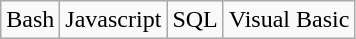<table class="wikitable">
<tr>
<td>Bash</td>
<td>Javascript</td>
<td>SQL</td>
<td>Visual Basic</td>
</tr>
</table>
